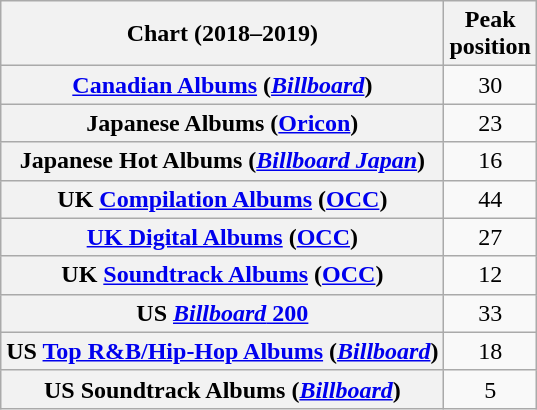<table class="wikitable sortable plainrowheaders" style="text-align:center">
<tr>
<th scope="col">Chart (2018–2019)</th>
<th scope="col">Peak<br>position</th>
</tr>
<tr>
<th scope="row"><a href='#'>Canadian Albums</a> (<em><a href='#'>Billboard</a></em>)</th>
<td>30</td>
</tr>
<tr>
<th scope="row">Japanese Albums (<a href='#'>Oricon</a>)</th>
<td>23</td>
</tr>
<tr>
<th scope="row">Japanese Hot Albums (<em><a href='#'>Billboard Japan</a></em>)</th>
<td>16</td>
</tr>
<tr>
<th scope="row">UK <a href='#'>Compilation Albums</a> (<a href='#'>OCC</a>)</th>
<td>44</td>
</tr>
<tr>
<th scope="row"><a href='#'>UK Digital Albums</a> (<a href='#'>OCC</a>)</th>
<td>27</td>
</tr>
<tr>
<th scope="row">UK <a href='#'>Soundtrack Albums</a> (<a href='#'>OCC</a>)</th>
<td>12</td>
</tr>
<tr>
<th scope="row">US <a href='#'><em>Billboard</em> 200</a></th>
<td>33</td>
</tr>
<tr>
<th scope="row">US <a href='#'>Top R&B/Hip-Hop Albums</a> (<a href='#'><em>Billboard</em></a>)</th>
<td>18</td>
</tr>
<tr>
<th scope="row">US Soundtrack Albums (<em><a href='#'>Billboard</a></em>)</th>
<td>5</td>
</tr>
</table>
